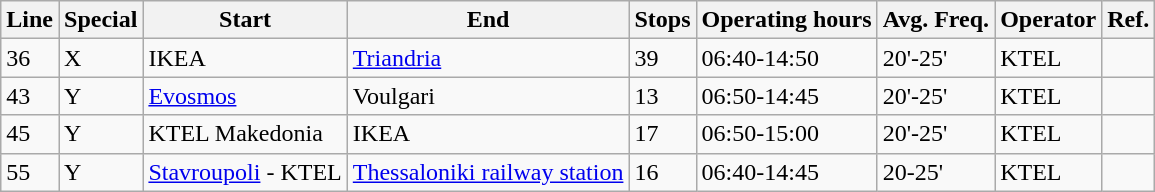<table class="wikitable">
<tr>
<th>Line</th>
<th>Special</th>
<th>Start</th>
<th>End</th>
<th>Stops</th>
<th>Operating hours</th>
<th>Avg. Freq.</th>
<th>Operator</th>
<th>Ref.</th>
</tr>
<tr>
<td>36</td>
<td>Χ</td>
<td>IKEA</td>
<td><a href='#'>Triandria</a></td>
<td>39</td>
<td>06:40-14:50</td>
<td>20'-25'</td>
<td>KTEL</td>
<td></td>
</tr>
<tr>
<td>43</td>
<td>Y</td>
<td><a href='#'>Evosmos</a></td>
<td>Voulgari</td>
<td>13</td>
<td>06:50-14:45</td>
<td>20'-25'</td>
<td>KTEL</td>
<td></td>
</tr>
<tr>
<td>45</td>
<td>Y</td>
<td>KTEL Makedonia</td>
<td>IKEA</td>
<td>17</td>
<td>06:50-15:00</td>
<td>20'-25'</td>
<td>KTEL</td>
<td></td>
</tr>
<tr>
<td>55</td>
<td>Y</td>
<td><a href='#'>Stavroupoli</a> - KTEL</td>
<td><a href='#'>Thessaloniki railway station</a></td>
<td>16</td>
<td>06:40-14:45</td>
<td>20-25'</td>
<td>KTEL</td>
<td></td>
</tr>
</table>
